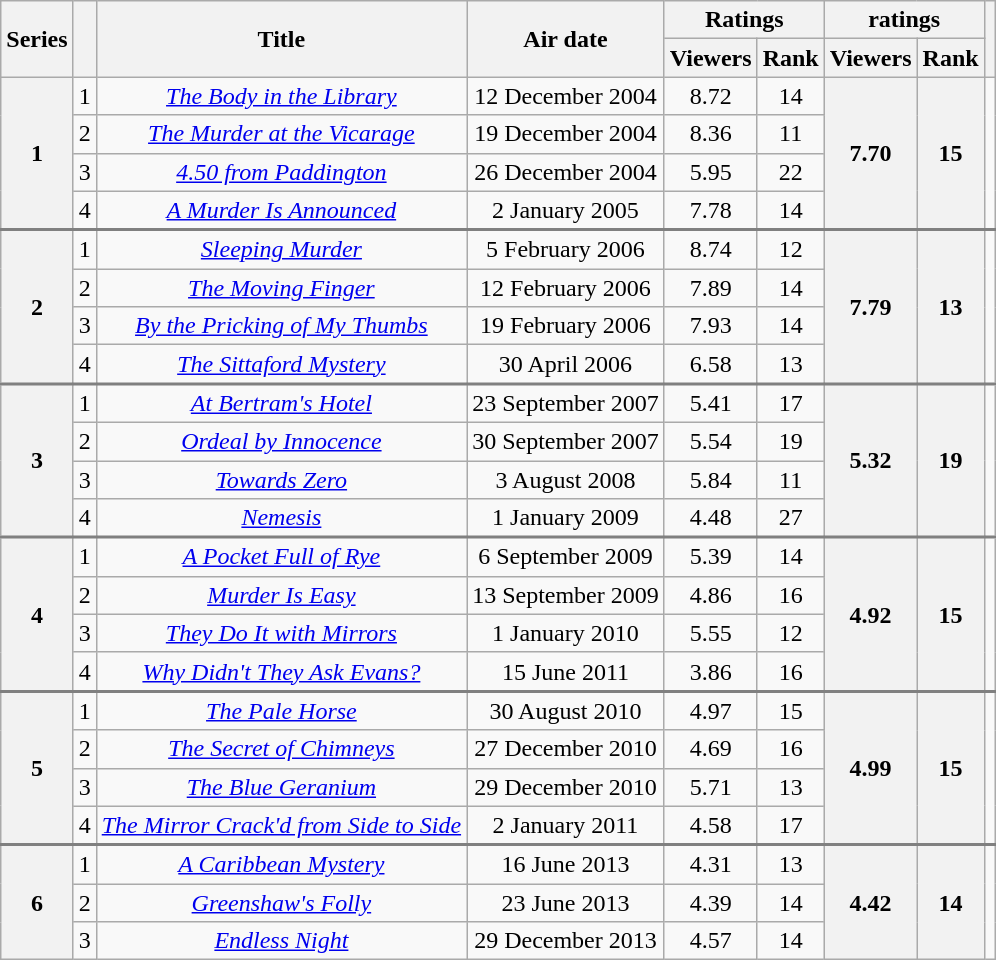<table class="wikitable" style="text-align:center;">
<tr>
<th rowspan="2">Series</th>
<th rowspan="2"></th>
<th rowspan="2">Title</th>
<th rowspan="2">Air date</th>
<th colspan="2">Ratings</th>
<th colspan="2"> ratings</th>
<th rowspan="2"></th>
</tr>
<tr>
<th>Viewers</th>
<th>Rank</th>
<th>Viewers</th>
<th>Rank</th>
</tr>
<tr>
<th rowspan="4">1</th>
<td>1</td>
<td><em><a href='#'>The Body in the Library</a></em></td>
<td>12 December 2004</td>
<td>8.72</td>
<td>14</td>
<th rowspan="4">7.70</th>
<th rowspan="4">15</th>
<td rowspan="4"></td>
</tr>
<tr>
<td>2</td>
<td><em><a href='#'>The Murder at the Vicarage</a></em></td>
<td>19 December 2004</td>
<td>8.36</td>
<td>11</td>
</tr>
<tr>
<td>3</td>
<td><em><a href='#'>4.50 from Paddington</a></em></td>
<td>26 December 2004</td>
<td>5.95</td>
<td>22</td>
</tr>
<tr>
<td>4</td>
<td><em><a href='#'>A Murder Is Announced</a></em></td>
<td>2 January 2005</td>
<td>7.78</td>
<td>14</td>
</tr>
<tr style="border-top:2px solid gray;">
<th rowspan="4">2</th>
<td>1</td>
<td><em><a href='#'>Sleeping Murder</a></em></td>
<td>5 February 2006</td>
<td>8.74</td>
<td>12</td>
<th rowspan="4">7.79</th>
<th rowspan="4">13</th>
<td rowspan="4"></td>
</tr>
<tr>
<td>2</td>
<td><em><a href='#'>The Moving Finger</a></em></td>
<td>12 February 2006</td>
<td>7.89</td>
<td>14</td>
</tr>
<tr>
<td>3</td>
<td><em><a href='#'>By the Pricking of My Thumbs</a></em></td>
<td>19 February 2006</td>
<td>7.93</td>
<td>14</td>
</tr>
<tr>
<td>4</td>
<td><em><a href='#'>The Sittaford Mystery</a></em></td>
<td>30 April 2006</td>
<td>6.58</td>
<td>13</td>
</tr>
<tr style="border-top:2px solid gray;">
<th rowspan="4">3</th>
<td>1</td>
<td><em><a href='#'>At Bertram's Hotel</a></em></td>
<td>23 September 2007</td>
<td>5.41</td>
<td>17</td>
<th rowspan="4">5.32</th>
<th rowspan="4">19</th>
<td rowspan="4"></td>
</tr>
<tr>
<td>2</td>
<td><em><a href='#'>Ordeal by Innocence</a></em></td>
<td>30 September 2007</td>
<td>5.54</td>
<td>19</td>
</tr>
<tr>
<td>3</td>
<td><em><a href='#'>Towards Zero</a></em></td>
<td>3 August 2008</td>
<td>5.84</td>
<td>11</td>
</tr>
<tr>
<td>4</td>
<td><em><a href='#'>Nemesis</a></em></td>
<td>1 January 2009</td>
<td>4.48</td>
<td>27</td>
</tr>
<tr style="border-top:2px solid gray;">
<th rowspan="4">4</th>
<td>1</td>
<td><em><a href='#'>A Pocket Full of Rye</a></em></td>
<td>6 September 2009</td>
<td>5.39</td>
<td>14</td>
<th rowspan="4">4.92</th>
<th rowspan="4">15</th>
<td rowspan="4"></td>
</tr>
<tr>
<td>2</td>
<td><em><a href='#'>Murder Is Easy</a></em></td>
<td>13 September 2009</td>
<td>4.86</td>
<td>16</td>
</tr>
<tr>
<td>3</td>
<td><em><a href='#'>They Do It with Mirrors</a></em></td>
<td>1 January 2010</td>
<td>5.55</td>
<td>12</td>
</tr>
<tr>
<td>4</td>
<td><em><a href='#'>Why Didn't They Ask Evans?</a></em></td>
<td>15 June 2011</td>
<td>3.86</td>
<td>16</td>
</tr>
<tr style="border-top:2px solid gray;">
<th rowspan="4">5</th>
<td>1</td>
<td><em><a href='#'>The Pale Horse</a></em></td>
<td>30 August 2010</td>
<td>4.97</td>
<td>15</td>
<th rowspan="4">4.99</th>
<th rowspan="4">15</th>
<td rowspan="4"></td>
</tr>
<tr>
<td>2</td>
<td><em><a href='#'>The Secret of Chimneys</a></em></td>
<td>27 December 2010</td>
<td>4.69</td>
<td>16</td>
</tr>
<tr>
<td>3</td>
<td><em><a href='#'>The Blue Geranium</a></em></td>
<td>29 December 2010</td>
<td>5.71</td>
<td>13</td>
</tr>
<tr>
<td>4</td>
<td><em><a href='#'>The Mirror Crack'd from Side to Side</a></em></td>
<td>2 January 2011</td>
<td>4.58</td>
<td>17</td>
</tr>
<tr style="border-top:2px solid gray;">
<th rowspan="4">6</th>
<td>1</td>
<td><em><a href='#'>A Caribbean Mystery</a></em></td>
<td>16 June 2013</td>
<td>4.31</td>
<td>13</td>
<th rowspan="4">4.42</th>
<th rowspan="4">14</th>
<td rowspan="3"></td>
</tr>
<tr>
<td>2</td>
<td><em><a href='#'>Greenshaw's Folly</a></em></td>
<td>23 June 2013</td>
<td>4.39</td>
<td>14</td>
</tr>
<tr>
<td>3</td>
<td><em><a href='#'>Endless Night</a></em></td>
<td>29 December 2013</td>
<td>4.57</td>
<td>14</td>
</tr>
</table>
